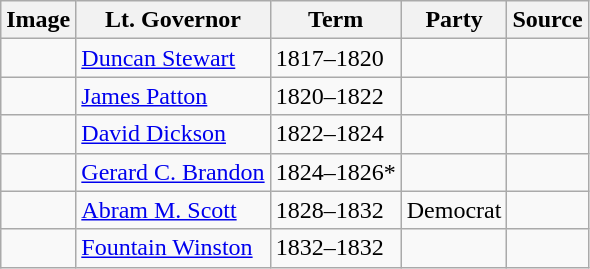<table class="wikitable">
<tr>
<th>Image</th>
<th>Lt. Governor</th>
<th>Term</th>
<th>Party</th>
<th>Source</th>
</tr>
<tr>
<td></td>
<td><a href='#'>Duncan Stewart</a></td>
<td>1817–1820</td>
<td></td>
<td></td>
</tr>
<tr>
<td></td>
<td><a href='#'>James Patton</a></td>
<td>1820–1822</td>
<td></td>
<td></td>
</tr>
<tr>
<td></td>
<td><a href='#'>David Dickson</a></td>
<td>1822–1824</td>
<td></td>
<td></td>
</tr>
<tr>
<td></td>
<td><a href='#'>Gerard C. Brandon</a></td>
<td>1824–1826*</td>
<td></td>
<td></td>
</tr>
<tr>
<td></td>
<td><a href='#'>Abram M. Scott</a></td>
<td>1828–1832</td>
<td>Democrat</td>
<td></td>
</tr>
<tr>
<td></td>
<td><a href='#'>Fountain Winston</a></td>
<td>1832–1832</td>
<td></td>
<td></td>
</tr>
</table>
